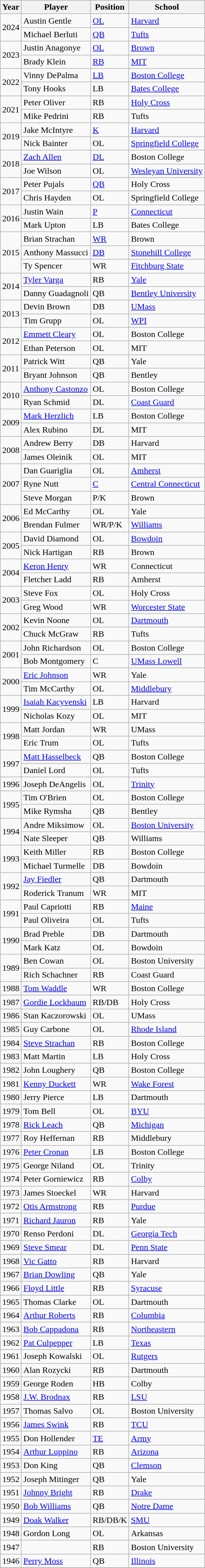<table class="wikitable">
<tr>
<th bgcolor="#e5e5e5">Year</th>
<th bgcolor="#e5e5e5">Player</th>
<th bgcolor="#e5e5e5">Position</th>
<th bgcolor="#e5e5e5">School</th>
</tr>
<tr>
<td rowspan="2">2024</td>
<td>Austin Gentle</td>
<td><a href='#'>OL</a></td>
<td><a href='#'>Harvard</a></td>
</tr>
<tr 2024>
<td>Michael Berluti</td>
<td><a href='#'>QB</a></td>
<td><a href='#'>Tufts</a></td>
</tr>
<tr>
<td rowspan="2">2023</td>
<td>Justin Anagonye</td>
<td><a href='#'>OL</a></td>
<td><a href='#'>Brown</a></td>
</tr>
<tr>
<td>Brady Klein</td>
<td><a href='#'>RB</a></td>
<td><a href='#'>MIT</a></td>
</tr>
<tr>
<td rowspan="2">2022</td>
<td>Vinny DePalma</td>
<td><a href='#'>LB</a></td>
<td><a href='#'>Boston College</a></td>
</tr>
<tr>
<td>Tony Hooks</td>
<td>LB</td>
<td><a href='#'>Bates College</a></td>
</tr>
<tr>
<td rowspan="2">2021</td>
<td>Peter Oliver</td>
<td>RB</td>
<td><a href='#'>Holy Cross</a></td>
</tr>
<tr>
<td>Mike Pedrini</td>
<td>RB</td>
<td>Tufts</td>
</tr>
<tr>
<td rowspan="2">2019</td>
<td>Jake McIntyre</td>
<td><a href='#'>K</a></td>
<td><a href='#'>Harvard</a></td>
</tr>
<tr>
<td>Nick Bainter</td>
<td>OL</td>
<td><a href='#'>Springfield College</a></td>
</tr>
<tr>
<td rowspan="2">2018</td>
<td><a href='#'>Zach Allen</a></td>
<td><a href='#'>DL</a></td>
<td>Boston College</td>
</tr>
<tr>
<td>Joe Wilson</td>
<td>OL</td>
<td><a href='#'>Wesleyan University</a></td>
</tr>
<tr>
<td rowspan="2">2017</td>
<td>Peter Pujals</td>
<td><a href='#'>QB</a></td>
<td>Holy Cross</td>
</tr>
<tr>
<td>Chris Hayden</td>
<td>OL</td>
<td>Springfield College</td>
</tr>
<tr>
<td rowspan="2">2016</td>
<td>Justin Wain</td>
<td><a href='#'>P</a></td>
<td><a href='#'>Connecticut</a></td>
</tr>
<tr>
<td>Mark Upton</td>
<td>LB</td>
<td>Bates College</td>
</tr>
<tr>
<td rowspan="3">2015</td>
<td>Brian Strachan</td>
<td><a href='#'>WR</a></td>
<td>Brown</td>
</tr>
<tr>
<td>Anthony Massucci</td>
<td><a href='#'>DB</a></td>
<td><a href='#'>Stonehill College</a></td>
</tr>
<tr>
<td>Ty Spencer</td>
<td>WR</td>
<td><a href='#'>Fitchburg State</a></td>
</tr>
<tr>
<td rowspan="2">2014</td>
<td><a href='#'>Tyler Varga</a></td>
<td>RB</td>
<td><a href='#'>Yale</a></td>
</tr>
<tr>
<td>Danny Guadagnoli</td>
<td>QB</td>
<td><a href='#'>Bentley University</a></td>
</tr>
<tr>
<td rowspan="2">2013</td>
<td>Devin Brown</td>
<td>DB</td>
<td><a href='#'>UMass</a></td>
</tr>
<tr>
<td>Tim Grupp</td>
<td>OL</td>
<td><a href='#'>WPI</a></td>
</tr>
<tr>
<td rowspan="2">2012</td>
<td><a href='#'>Emmett Cleary</a></td>
<td>OL</td>
<td>Boston College</td>
</tr>
<tr>
<td>Ethan Peterson</td>
<td>OL</td>
<td>MIT</td>
</tr>
<tr>
<td rowspan="2">2011</td>
<td>Patrick Witt</td>
<td>QB</td>
<td>Yale</td>
</tr>
<tr>
<td>Bryant Johnson</td>
<td>QB</td>
<td>Bentley</td>
</tr>
<tr>
<td rowspan="2">2010</td>
<td><a href='#'>Anthony Castonzo</a></td>
<td>OL</td>
<td>Boston College</td>
</tr>
<tr>
<td>Ryan Schmid</td>
<td>DL</td>
<td><a href='#'>Coast Guard</a></td>
</tr>
<tr>
<td rowspan="2">2009</td>
<td><a href='#'>Mark Herzlich</a></td>
<td>LB</td>
<td>Boston College</td>
</tr>
<tr>
<td>Alex Rubino</td>
<td>DL</td>
<td>MIT</td>
</tr>
<tr>
<td rowspan="2">2008</td>
<td>Andrew Berry</td>
<td>DB</td>
<td>Harvard</td>
</tr>
<tr>
<td>James Oleinik</td>
<td>OL</td>
<td>MIT</td>
</tr>
<tr>
<td rowspan="3">2007</td>
<td>Dan Guariglia</td>
<td>OL</td>
<td><a href='#'>Amherst</a></td>
</tr>
<tr>
<td>Ryne Nutt</td>
<td><a href='#'>C</a></td>
<td><a href='#'>Central Connecticut</a></td>
</tr>
<tr>
<td>Steve Morgan</td>
<td>P/K</td>
<td>Brown</td>
</tr>
<tr>
<td rowspan="2">2006</td>
<td>Ed McCarthy</td>
<td>OL</td>
<td>Yale</td>
</tr>
<tr>
<td>Brendan Fulmer</td>
<td>WR/P/K</td>
<td><a href='#'>Williams</a></td>
</tr>
<tr>
<td rowspan="2">2005</td>
<td>David Diamond</td>
<td>OL</td>
<td><a href='#'>Bowdoin</a></td>
</tr>
<tr>
<td>Nick Hartigan</td>
<td>RB</td>
<td>Brown</td>
</tr>
<tr>
<td rowspan="2">2004</td>
<td><a href='#'>Keron Henry</a></td>
<td>WR</td>
<td>Connecticut</td>
</tr>
<tr>
<td>Fletcher Ladd</td>
<td>RB</td>
<td>Amherst</td>
</tr>
<tr>
<td rowspan="2">2003</td>
<td>Steve Fox</td>
<td>OL</td>
<td>Holy Cross</td>
</tr>
<tr>
<td>Greg Wood</td>
<td>WR</td>
<td><a href='#'>Worcester State</a></td>
</tr>
<tr>
<td rowspan="2">2002</td>
<td>Kevin Noone</td>
<td>OL</td>
<td><a href='#'>Dartmouth</a></td>
</tr>
<tr>
<td>Chuck McGraw</td>
<td>RB</td>
<td>Tufts</td>
</tr>
<tr>
<td rowspan="2">2001</td>
<td>John Richardson</td>
<td>OL</td>
<td>Boston College</td>
</tr>
<tr>
<td>Bob Montgomery</td>
<td>C</td>
<td><a href='#'>UMass Lowell</a></td>
</tr>
<tr>
<td rowspan="2">2000</td>
<td><a href='#'>Eric Johnson</a></td>
<td>WR</td>
<td>Yale</td>
</tr>
<tr>
<td>Tim McCarthy</td>
<td>OL</td>
<td><a href='#'>Middlebury</a></td>
</tr>
<tr>
<td rowspan="2">1999</td>
<td><a href='#'>Isaiah Kacyvenski</a></td>
<td>LB</td>
<td>Harvard</td>
</tr>
<tr>
<td>Nicholas Kozy</td>
<td>OL</td>
<td>MIT</td>
</tr>
<tr>
<td rowspan="2">1998</td>
<td>Matt Jordan</td>
<td>WR</td>
<td>UMass</td>
</tr>
<tr>
<td>Eric Trum</td>
<td>OL</td>
<td>Tufts</td>
</tr>
<tr>
<td rowspan="2">1997</td>
<td><a href='#'>Matt Hasselbeck</a></td>
<td>QB</td>
<td>Boston College</td>
</tr>
<tr>
<td>Daniel Lord</td>
<td>OL</td>
<td>Tufts</td>
</tr>
<tr>
<td>1996</td>
<td>Joseph DeAngelis</td>
<td>OL</td>
<td><a href='#'>Trinity</a></td>
</tr>
<tr>
<td rowspan="2">1995</td>
<td>Tim O'Brien</td>
<td>OL</td>
<td>Boston College</td>
</tr>
<tr>
<td>Mike Rymsha</td>
<td>QB</td>
<td>Bentley</td>
</tr>
<tr>
<td rowspan="2">1994</td>
<td>Andre Miksimow</td>
<td>OL</td>
<td><a href='#'>Boston University</a></td>
</tr>
<tr>
<td>Nate Sleeper</td>
<td>QB</td>
<td>Williams</td>
</tr>
<tr>
<td rowspan="2">1993</td>
<td>Keith Miller</td>
<td>RB</td>
<td>Boston College</td>
</tr>
<tr>
<td>Michael Turmelle</td>
<td>DB</td>
<td>Bowdoin</td>
</tr>
<tr>
<td rowspan="2">1992</td>
<td><a href='#'>Jay Fiedler</a></td>
<td>QB</td>
<td>Dartmouth</td>
</tr>
<tr>
<td>Roderick Tranum</td>
<td>WR</td>
<td>MIT</td>
</tr>
<tr>
<td rowspan="2">1991</td>
<td>Paul Capriotti</td>
<td>RB</td>
<td><a href='#'>Maine</a></td>
</tr>
<tr>
<td>Paul Oliveira</td>
<td>OL</td>
<td>Tufts</td>
</tr>
<tr>
<td rowspan="2">1990</td>
<td>Brad Preble</td>
<td>DB</td>
<td>Dartmouth</td>
</tr>
<tr>
<td>Mark Katz</td>
<td>OL</td>
<td>Bowdoin</td>
</tr>
<tr>
<td rowspan="2">1989</td>
<td>Ben Cowan</td>
<td>OL</td>
<td>Boston University</td>
</tr>
<tr>
<td>Rich Schachner</td>
<td>RB</td>
<td>Coast Guard</td>
</tr>
<tr>
<td>1988</td>
<td><a href='#'>Tom Waddle</a></td>
<td>WR</td>
<td>Boston College</td>
</tr>
<tr>
<td>1987</td>
<td><a href='#'>Gordie Lockbaum</a></td>
<td>RB/DB</td>
<td>Holy Cross</td>
</tr>
<tr>
<td>1986</td>
<td>Stan Kaczorowski</td>
<td>OL</td>
<td>UMass</td>
</tr>
<tr>
<td>1985</td>
<td>Guy Carbone</td>
<td>OL</td>
<td><a href='#'>Rhode Island</a></td>
</tr>
<tr>
<td>1984</td>
<td><a href='#'>Steve Strachan</a></td>
<td>RB</td>
<td>Boston College</td>
</tr>
<tr>
<td>1983</td>
<td>Matt Martin</td>
<td>LB</td>
<td>Holy Cross</td>
</tr>
<tr>
<td>1982</td>
<td>John Loughery</td>
<td>QB</td>
<td>Boston College</td>
</tr>
<tr>
<td>1981</td>
<td><a href='#'>Kenny Duckett</a></td>
<td>WR</td>
<td><a href='#'>Wake Forest</a></td>
</tr>
<tr>
<td>1980</td>
<td>Jerry Pierce</td>
<td>LB</td>
<td>Dartmouth</td>
</tr>
<tr>
<td>1979</td>
<td>Tom Bell</td>
<td>OL</td>
<td><a href='#'>BYU</a></td>
</tr>
<tr>
<td>1978</td>
<td><a href='#'>Rick Leach</a></td>
<td>QB</td>
<td><a href='#'>Michigan</a></td>
</tr>
<tr>
<td>1977</td>
<td>Roy Heffernan</td>
<td>RB</td>
<td>Middlebury</td>
</tr>
<tr>
<td>1976</td>
<td><a href='#'>Peter Cronan</a></td>
<td>LB</td>
<td>Boston College</td>
</tr>
<tr>
<td>1975</td>
<td>George Niland</td>
<td>OL</td>
<td>Trinity</td>
</tr>
<tr>
<td>1974</td>
<td>Peter Gorniewicz</td>
<td>RB</td>
<td><a href='#'>Colby</a></td>
</tr>
<tr>
<td>1973</td>
<td>James Stoeckel</td>
<td>WR</td>
<td>Harvard</td>
</tr>
<tr>
<td>1972</td>
<td><a href='#'>Otis Armstrong</a></td>
<td>RB</td>
<td><a href='#'>Purdue</a></td>
</tr>
<tr>
<td>1971</td>
<td><a href='#'>Richard Jauron</a></td>
<td>RB</td>
<td>Yale</td>
</tr>
<tr>
<td>1970</td>
<td>Renso Perdoni</td>
<td>DL</td>
<td><a href='#'>Georgia Tech</a></td>
</tr>
<tr>
<td>1969</td>
<td><a href='#'>Steve Smear</a></td>
<td>DL</td>
<td><a href='#'>Penn State</a></td>
</tr>
<tr>
<td>1968</td>
<td><a href='#'>Vic Gatto</a></td>
<td>RB</td>
<td>Harvard</td>
</tr>
<tr>
<td>1967</td>
<td><a href='#'>Brian Dowling</a></td>
<td>QB</td>
<td>Yale</td>
</tr>
<tr>
<td>1966</td>
<td><a href='#'>Floyd Little</a></td>
<td>RB</td>
<td><a href='#'>Syracuse</a></td>
</tr>
<tr>
<td>1965</td>
<td>Thomas Clarke</td>
<td>OL</td>
<td>Dartmouth</td>
</tr>
<tr>
<td>1964</td>
<td><a href='#'>Arthur Roberts</a></td>
<td>RB</td>
<td><a href='#'>Columbia</a></td>
</tr>
<tr>
<td>1963</td>
<td><a href='#'>Bob Cappadona</a></td>
<td>RB</td>
<td><a href='#'>Northeastern</a></td>
</tr>
<tr>
<td>1962</td>
<td><a href='#'>Pat Culpepper</a></td>
<td>LB</td>
<td><a href='#'>Texas</a></td>
</tr>
<tr>
<td>1961</td>
<td>Joseph Kowalski</td>
<td>OL</td>
<td><a href='#'>Rutgers</a></td>
</tr>
<tr>
<td>1960</td>
<td>Alan Rozycki</td>
<td>RB</td>
<td>Dartmouth</td>
</tr>
<tr>
<td>1959</td>
<td>George Roden</td>
<td>HB</td>
<td>Colby</td>
</tr>
<tr>
<td>1958</td>
<td><a href='#'>J.W. Brodnax</a></td>
<td>RB</td>
<td><a href='#'>LSU</a></td>
</tr>
<tr>
<td>1957</td>
<td>Thomas Salvo</td>
<td>OL</td>
<td>Boston University</td>
</tr>
<tr>
<td>1956</td>
<td><a href='#'>James Swink</a></td>
<td>RB</td>
<td><a href='#'>TCU</a></td>
</tr>
<tr>
<td>1955</td>
<td>Don Hollender</td>
<td><a href='#'>TE</a></td>
<td><a href='#'>Army</a></td>
</tr>
<tr>
<td>1954</td>
<td><a href='#'>Arthur Luppino</a></td>
<td>RB</td>
<td><a href='#'>Arizona</a></td>
</tr>
<tr>
<td>1953</td>
<td>Don King</td>
<td>QB</td>
<td><a href='#'>Clemson</a></td>
</tr>
<tr>
<td>1952</td>
<td>Joseph Mitinger</td>
<td>QB</td>
<td>Yale</td>
</tr>
<tr>
<td>1951</td>
<td><a href='#'>Johnny Bright</a></td>
<td>RB</td>
<td><a href='#'>Drake</a></td>
</tr>
<tr>
<td>1950</td>
<td><a href='#'>Bob Williams</a></td>
<td>QB</td>
<td><a href='#'>Notre Dame</a></td>
</tr>
<tr>
<td>1949</td>
<td><a href='#'>Doak Walker</a></td>
<td>RB/DB/K</td>
<td><a href='#'>SMU</a></td>
</tr>
<tr>
<td>1948</td>
<td>Gordon Long</td>
<td>OL</td>
<td>Arkansas</td>
</tr>
<tr>
<td>1947</td>
<td></td>
<td>RB</td>
<td>Boston University</td>
</tr>
<tr>
<td>1946</td>
<td><a href='#'>Perry Moss</a></td>
<td>QB</td>
<td><a href='#'>Illinois</a></td>
</tr>
<tr>
</tr>
</table>
